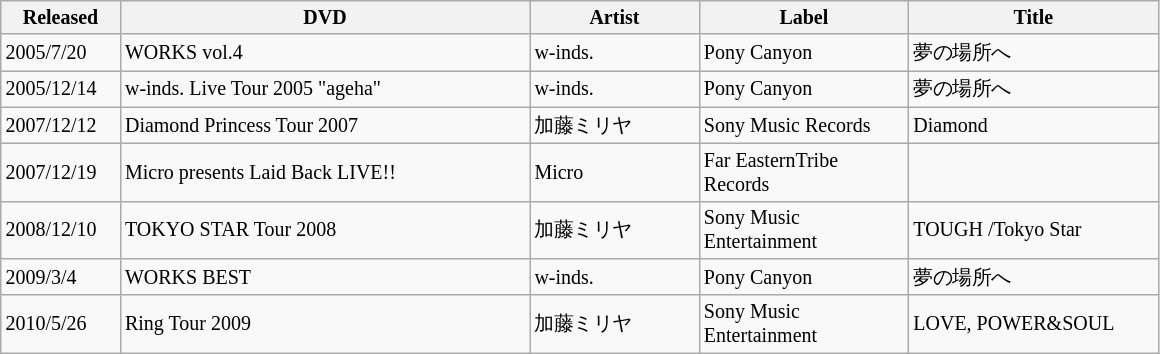<table class="wikitable" style="font-size:smaller;">
<tr>
<th style="width:5.5em;">Released</th>
<th style="width:20em;">DVD</th>
<th style="width:8em;">Artist</th>
<th style="width:10em;">Label</th>
<th style="width:12em;">Title</th>
</tr>
<tr>
<td>2005/7/20</td>
<td>WORKS vol.4</td>
<td>w-inds.</td>
<td>Pony Canyon</td>
<td>夢の場所へ</td>
</tr>
<tr>
<td>2005/12/14</td>
<td>w-inds. Live Tour 2005 "ageha"</td>
<td>w-inds.</td>
<td>Pony Canyon</td>
<td>夢の場所へ</td>
</tr>
<tr>
<td>2007/12/12</td>
<td>Diamond Princess Tour 2007</td>
<td>加藤ミリヤ</td>
<td>Sony Music Records</td>
<td>Diamond</td>
</tr>
<tr>
<td>2007/12/19</td>
<td>Micro presents Laid Back LIVE!!</td>
<td>Micro</td>
<td>Far EasternTribe Records</td>
<td></td>
</tr>
<tr>
<td>2008/12/10</td>
<td>TOKYO STAR Tour 2008</td>
<td>加藤ミリヤ</td>
<td>Sony Music Entertainment</td>
<td>TOUGH /Tokyo Star</td>
</tr>
<tr>
<td>2009/3/4</td>
<td>WORKS BEST</td>
<td>w-inds.</td>
<td>Pony Canyon</td>
<td>夢の場所へ</td>
</tr>
<tr>
<td>2010/5/26</td>
<td>Ring Tour 2009</td>
<td>加藤ミリヤ</td>
<td>Sony Music Entertainment</td>
<td>LOVE, POWER&SOUL</td>
</tr>
</table>
